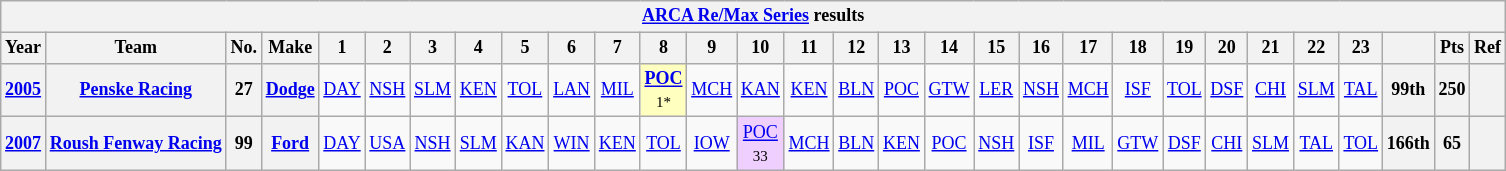<table class="wikitable" style="text-align:center; font-size:75%">
<tr>
<th colspan=45><a href='#'>ARCA Re/Max Series</a> results</th>
</tr>
<tr>
<th>Year</th>
<th>Team</th>
<th>No.</th>
<th>Make</th>
<th>1</th>
<th>2</th>
<th>3</th>
<th>4</th>
<th>5</th>
<th>6</th>
<th>7</th>
<th>8</th>
<th>9</th>
<th>10</th>
<th>11</th>
<th>12</th>
<th>13</th>
<th>14</th>
<th>15</th>
<th>16</th>
<th>17</th>
<th>18</th>
<th>19</th>
<th>20</th>
<th>21</th>
<th>22</th>
<th>23</th>
<th></th>
<th>Pts</th>
<th>Ref</th>
</tr>
<tr>
<th><a href='#'>2005</a></th>
<th><a href='#'>Penske Racing</a></th>
<th>27</th>
<th><a href='#'>Dodge</a></th>
<td><a href='#'>DAY</a></td>
<td><a href='#'>NSH</a></td>
<td><a href='#'>SLM</a></td>
<td><a href='#'>KEN</a></td>
<td><a href='#'>TOL</a></td>
<td><a href='#'>LAN</a></td>
<td><a href='#'>MIL</a></td>
<td style="background:#FFFFBF;"><strong><a href='#'>POC</a></strong><br><small>1*</small></td>
<td><a href='#'>MCH</a></td>
<td><a href='#'>KAN</a></td>
<td><a href='#'>KEN</a></td>
<td><a href='#'>BLN</a></td>
<td><a href='#'>POC</a></td>
<td><a href='#'>GTW</a></td>
<td><a href='#'>LER</a></td>
<td><a href='#'>NSH</a></td>
<td><a href='#'>MCH</a></td>
<td><a href='#'>ISF</a></td>
<td><a href='#'>TOL</a></td>
<td><a href='#'>DSF</a></td>
<td><a href='#'>CHI</a></td>
<td><a href='#'>SLM</a></td>
<td><a href='#'>TAL</a></td>
<th>99th</th>
<th>250</th>
<th></th>
</tr>
<tr>
<th><a href='#'>2007</a></th>
<th><a href='#'>Roush Fenway Racing</a></th>
<th>99</th>
<th><a href='#'>Ford</a></th>
<td><a href='#'>DAY</a></td>
<td><a href='#'>USA</a></td>
<td><a href='#'>NSH</a></td>
<td><a href='#'>SLM</a></td>
<td><a href='#'>KAN</a></td>
<td><a href='#'>WIN</a></td>
<td><a href='#'>KEN</a></td>
<td><a href='#'>TOL</a></td>
<td><a href='#'>IOW</a></td>
<td style="background:#EFCFFF;"><a href='#'>POC</a><br><small>33</small></td>
<td><a href='#'>MCH</a></td>
<td><a href='#'>BLN</a></td>
<td><a href='#'>KEN</a></td>
<td><a href='#'>POC</a></td>
<td><a href='#'>NSH</a></td>
<td><a href='#'>ISF</a></td>
<td><a href='#'>MIL</a></td>
<td><a href='#'>GTW</a></td>
<td><a href='#'>DSF</a></td>
<td><a href='#'>CHI</a></td>
<td><a href='#'>SLM</a></td>
<td><a href='#'>TAL</a></td>
<td><a href='#'>TOL</a></td>
<th>166th</th>
<th>65</th>
<th></th>
</tr>
</table>
